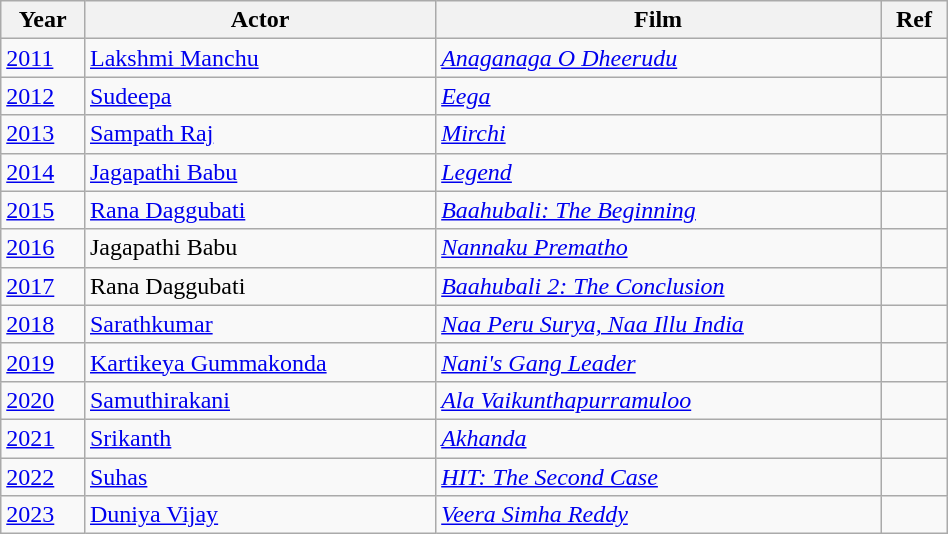<table class="wikitable sortable" style="width:50%;">
<tr>
<th>Year</th>
<th>Actor</th>
<th>Film</th>
<th>Ref</th>
</tr>
<tr>
<td><a href='#'>2011</a></td>
<td><a href='#'>Lakshmi Manchu</a></td>
<td><em><a href='#'>Anaganaga O Dheerudu</a></em></td>
<td></td>
</tr>
<tr>
<td><a href='#'>2012</a></td>
<td><a href='#'>Sudeepa</a></td>
<td><em><a href='#'>Eega</a></em></td>
<td></td>
</tr>
<tr>
<td><a href='#'>2013</a></td>
<td><a href='#'>Sampath Raj</a></td>
<td><a href='#'><em>Mirchi</em></a></td>
<td></td>
</tr>
<tr>
<td><a href='#'>2014</a></td>
<td><a href='#'>Jagapathi Babu</a></td>
<td><em><a href='#'>Legend</a></em></td>
<td></td>
</tr>
<tr>
<td><a href='#'>2015</a></td>
<td><a href='#'>Rana Daggubati</a></td>
<td><em><a href='#'>Baahubali: The Beginning</a></em></td>
<td></td>
</tr>
<tr>
<td><a href='#'>2016</a></td>
<td>Jagapathi Babu</td>
<td><em><a href='#'>Nannaku Prematho</a></em></td>
<td></td>
</tr>
<tr>
<td><a href='#'>2017</a></td>
<td>Rana Daggubati</td>
<td><em><a href='#'>Baahubali 2: The Conclusion</a></em></td>
<td></td>
</tr>
<tr>
<td><a href='#'>2018</a></td>
<td><a href='#'>Sarathkumar</a></td>
<td><em><a href='#'>Naa Peru Surya, Naa Illu India</a></em></td>
<td></td>
</tr>
<tr>
<td><a href='#'>2019</a></td>
<td><a href='#'>Kartikeya Gummakonda</a></td>
<td><em><a href='#'>Nani's Gang Leader</a></em></td>
<td></td>
</tr>
<tr>
<td><a href='#'>2020</a></td>
<td><a href='#'>Samuthirakani</a></td>
<td><em><a href='#'>Ala Vaikunthapurramuloo</a></em></td>
<td></td>
</tr>
<tr>
<td><a href='#'>2021</a></td>
<td><a href='#'>Srikanth</a></td>
<td><em><a href='#'>Akhanda</a></em></td>
<td></td>
</tr>
<tr>
<td><a href='#'>2022</a></td>
<td><a href='#'>Suhas</a></td>
<td><em><a href='#'>HIT: The Second Case</a></em></td>
<td></td>
</tr>
<tr>
<td><a href='#'>2023</a></td>
<td><a href='#'>Duniya Vijay</a></td>
<td><em><a href='#'>Veera Simha Reddy</a></em></td>
<td></td>
</tr>
</table>
